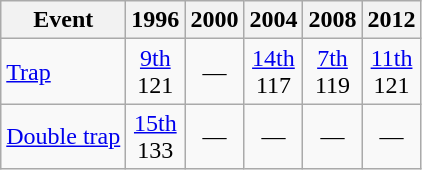<table class="wikitable" style="text-align: center">
<tr>
<th>Event</th>
<th>1996</th>
<th>2000</th>
<th>2004</th>
<th>2008</th>
<th>2012</th>
</tr>
<tr>
<td align=left><a href='#'>Trap</a></td>
<td><a href='#'>9th</a><br>121</td>
<td>—</td>
<td><a href='#'>14th</a><br>117</td>
<td><a href='#'>7th</a><br>119</td>
<td><a href='#'>11th</a><br>121</td>
</tr>
<tr>
<td align=left><a href='#'>Double trap</a></td>
<td><a href='#'>15th</a><br>133</td>
<td>—</td>
<td>—</td>
<td>—</td>
<td>—</td>
</tr>
</table>
